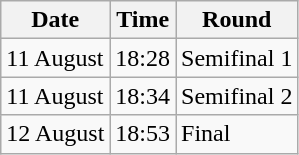<table class="wikitable">
<tr>
<th>Date</th>
<th>Time</th>
<th>Round</th>
</tr>
<tr>
<td>11 August</td>
<td>18:28</td>
<td>Semifinal 1</td>
</tr>
<tr>
<td>11 August</td>
<td>18:34</td>
<td>Semifinal 2</td>
</tr>
<tr>
<td>12 August</td>
<td>18:53</td>
<td>Final</td>
</tr>
</table>
